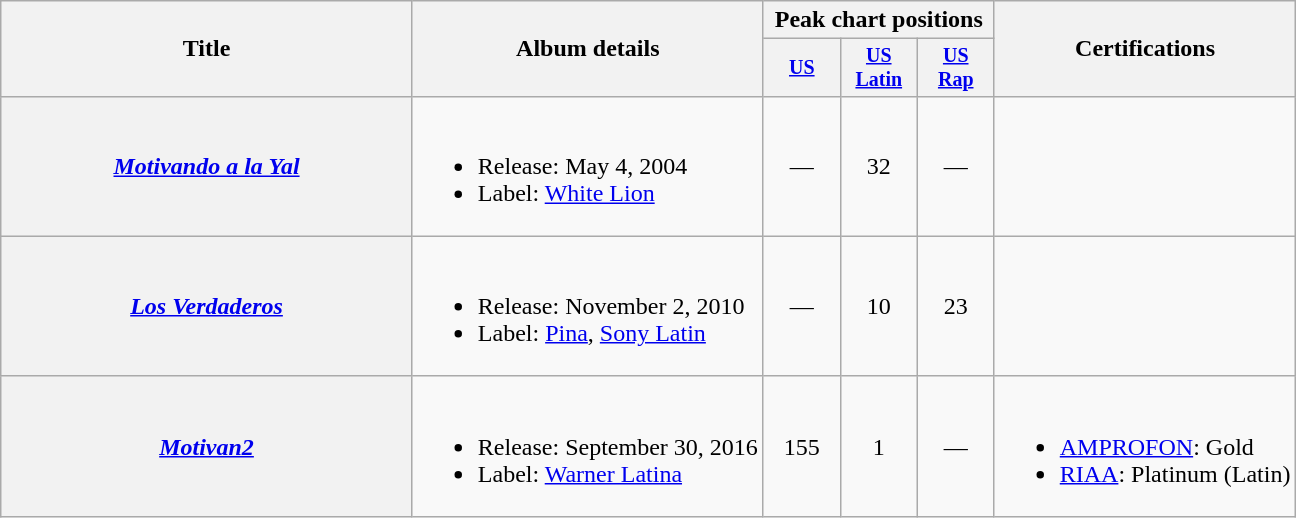<table class="wikitable plainrowheaders">
<tr>
<th rowspan="2" width="267">Title</th>
<th rowspan="2">Album details</th>
<th colspan="3">Peak chart positions</th>
<th rowspan="2">Certifications</th>
</tr>
<tr style="font-size:smaller;">
<th width="45"><a href='#'>US</a><br></th>
<th width="45"><a href='#'>US Latin</a><br></th>
<th width="45"><a href='#'>US<br>Rap</a><br></th>
</tr>
<tr>
<th scope="row"><em><a href='#'>Motivando a la Yal</a></em></th>
<td><br><ul><li>Release: May 4, 2004</li><li>Label: <a href='#'>White Lion</a></li></ul></td>
<td align="center">—</td>
<td align="center">32</td>
<td align="center">—</td>
<td></td>
</tr>
<tr>
<th scope="row"><em><a href='#'>Los Verdaderos</a></em></th>
<td><br><ul><li>Release: November 2, 2010</li><li>Label: <a href='#'>Pina</a>, <a href='#'>Sony Latin</a></li></ul></td>
<td align="center">—</td>
<td align="center">10</td>
<td align="center">23</td>
<td></td>
</tr>
<tr>
<th scope="row"><em><a href='#'>Motivan2</a></em></th>
<td><br><ul><li>Release: September 30, 2016</li><li>Label: <a href='#'>Warner Latina</a></li></ul></td>
<td align="center">155</td>
<td align="center">1</td>
<td align="center">—</td>
<td><br><ul><li><a href='#'>AMPROFON</a>: Gold</li><li><a href='#'>RIAA</a>: Platinum (Latin)</li></ul></td>
</tr>
</table>
